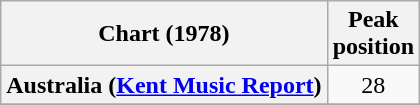<table class="wikitable sortable plainrowheaders">
<tr>
<th scope="col">Chart (1978)</th>
<th scope="col">Peak<br>position</th>
</tr>
<tr>
<th scope="row">Australia (<a href='#'>Kent Music Report</a>)</th>
<td style="text-align:center;">28</td>
</tr>
<tr>
</tr>
</table>
